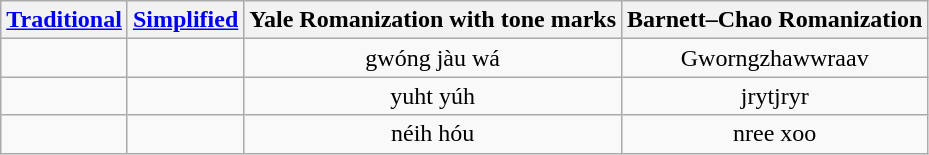<table class="wikitable" style="text-align: center">
<tr>
<th><a href='#'>Traditional</a></th>
<th><a href='#'>Simplified</a></th>
<th>Yale Romanization with tone marks</th>
<th>Barnett–Chao Romanization</th>
</tr>
<tr>
<td></td>
<td></td>
<td>gwóng jàu wá</td>
<td>Gworngzhawwraav</td>
</tr>
<tr>
<td></td>
<td></td>
<td>yuht yúh</td>
<td>jrytjryr</td>
</tr>
<tr>
<td></td>
<td></td>
<td>néih hóu</td>
<td>nree xoo</td>
</tr>
</table>
